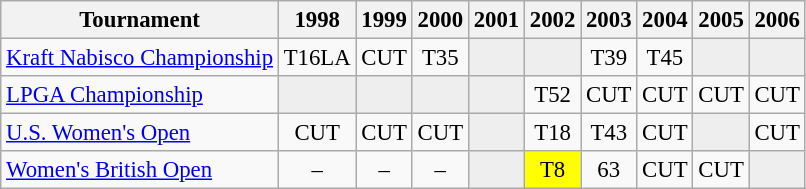<table class="wikitable" style="font-size:95%;text-align:center;">
<tr>
<th>Tournament</th>
<th>1998</th>
<th>1999</th>
<th>2000</th>
<th>2001</th>
<th>2002</th>
<th>2003</th>
<th>2004</th>
<th>2005</th>
<th>2006</th>
</tr>
<tr>
<td align=left><a href='#'>Kraft Nabisco Championship</a></td>
<td>T16<span>LA</span></td>
<td>CUT</td>
<td>T35</td>
<td style="background:#eeeeee;"></td>
<td style="background:#eeeeee;"></td>
<td>T39</td>
<td>T45</td>
<td style="background:#eeeeee;"></td>
<td style="background:#eeeeee;"></td>
</tr>
<tr>
<td align=left><a href='#'>LPGA Championship</a></td>
<td style="background:#eeeeee;"></td>
<td style="background:#eeeeee;"></td>
<td style="background:#eeeeee;"></td>
<td style="background:#eeeeee;"></td>
<td>T52</td>
<td>CUT</td>
<td>CUT</td>
<td>CUT</td>
<td>CUT</td>
</tr>
<tr>
<td align=left><a href='#'>U.S. Women's Open</a></td>
<td>CUT</td>
<td>CUT</td>
<td>CUT</td>
<td style="background:#eeeeee;"></td>
<td>T18</td>
<td>T43</td>
<td>CUT</td>
<td style="background:#eeeeee;"></td>
<td>CUT</td>
</tr>
<tr>
<td align=left><a href='#'>Women's British Open</a></td>
<td>–</td>
<td>–</td>
<td>–</td>
<td style="background:#eeeeee;"></td>
<td align="center" style="background:yellow;">T8</td>
<td>63</td>
<td>CUT</td>
<td>CUT</td>
<td style="background:#eeeeee;"></td>
</tr>
</table>
